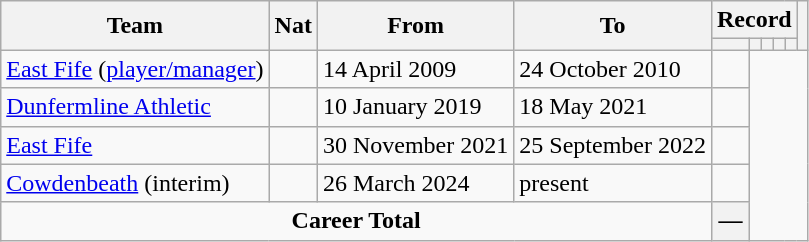<table class="wikitable" style="text-align:center">
<tr>
<th rowspan="2">Team</th>
<th rowspan="2">Nat</th>
<th rowspan="2">From</th>
<th rowspan="2">To</th>
<th colspan="5">Record</th>
<th rowspan=2></th>
</tr>
<tr>
<th></th>
<th></th>
<th></th>
<th></th>
<th></th>
</tr>
<tr>
<td align="left"><a href='#'>East Fife</a> (<a href='#'>player/manager</a>)</td>
<td></td>
<td align=left>14 April 2009</td>
<td align=left>24 October 2010<br></td>
<td></td>
</tr>
<tr>
<td align="left"><a href='#'>Dunfermline Athletic</a></td>
<td></td>
<td align=left>10 January 2019</td>
<td align=left>18 May 2021<br></td>
<td></td>
</tr>
<tr>
<td align="left"><a href='#'>East Fife</a></td>
<td></td>
<td align=left>30 November 2021</td>
<td align=left>25 September 2022<br></td>
<td></td>
</tr>
<tr>
<td align="left"><a href='#'>Cowdenbeath</a> (interim)</td>
<td></td>
<td align=left>26 March 2024</td>
<td align=left>present<br></td>
<td></td>
</tr>
<tr>
<td colspan=4><strong>Career Total</strong><br></td>
<th>—</th>
</tr>
</table>
